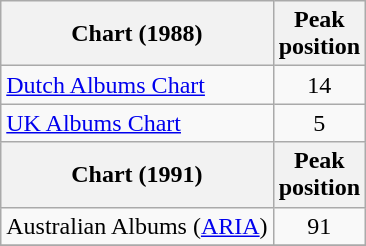<table class="wikitable sortable">
<tr>
<th>Chart (1988)</th>
<th>Peak<br>position</th>
</tr>
<tr>
<td><a href='#'>Dutch Albums Chart</a></td>
<td style="text-align:center;">14</td>
</tr>
<tr>
<td><a href='#'>UK Albums Chart</a></td>
<td style="text-align:center;">5</td>
</tr>
<tr>
<th>Chart (1991)</th>
<th>Peak<br>position</th>
</tr>
<tr>
<td>Australian Albums (<a href='#'>ARIA</a>)</td>
<td style="text-align:center;">91</td>
</tr>
<tr>
</tr>
</table>
